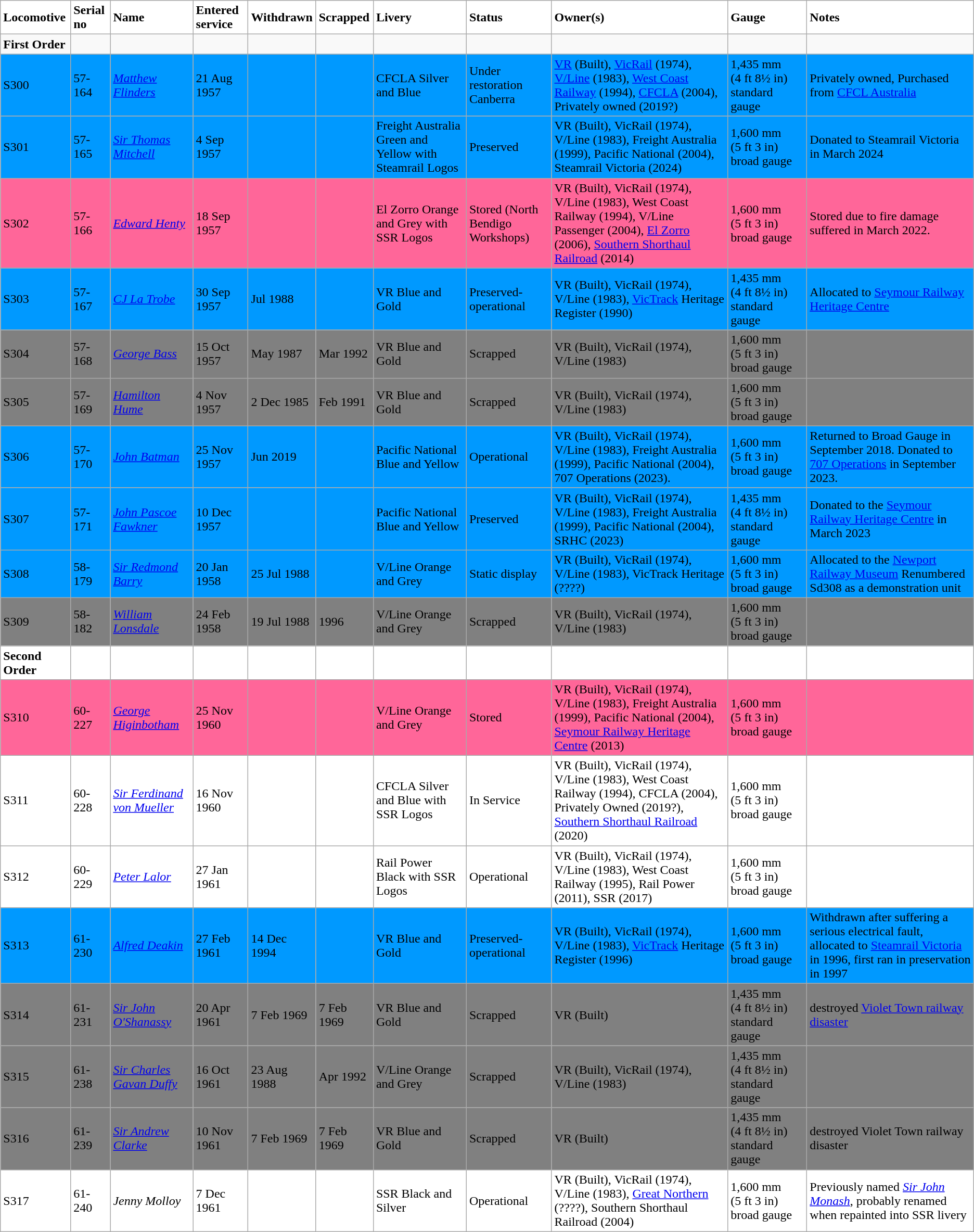<table class="wikitable sortable">
<tr bgcolor="#FFFFFF">
<td><strong>Locomotive</strong></td>
<td><strong>Serial no</strong></td>
<td><strong>Name</strong></td>
<td><strong>Entered service</strong></td>
<td><strong>Withdrawn</strong></td>
<td><strong>Scrapped</strong></td>
<td><strong>Livery</strong></td>
<td><strong>Status</strong></td>
<td><strong>Owner(s)</strong></td>
<td><strong>Gauge</strong></td>
<td><strong>Notes</strong></td>
</tr>
<tr bgcolor=>
<td><strong>First Order</strong></td>
<td></td>
<td></td>
<td></td>
<td></td>
<td></td>
<td></td>
<td></td>
<td></td>
<td></td>
<td></td>
</tr>
<tr bgcolor=#0099FF>
<td>S300</td>
<td>57-164</td>
<td><em><a href='#'>Matthew Flinders</a></em></td>
<td>21 Aug 1957</td>
<td></td>
<td></td>
<td>CFCLA Silver and Blue</td>
<td>Under restoration Canberra</td>
<td><a href='#'>VR</a> (Built), <a href='#'>VicRail</a> (1974), <a href='#'>V/Line</a> (1983), <a href='#'>West Coast Railway</a> (1994), <a href='#'>CFCLA</a> (2004), Privately owned (2019?)</td>
<td>1,435 mm (4 ft 8½ in) standard gauge</td>
<td>Privately owned, Purchased from <a href='#'>CFCL Australia</a></td>
</tr>
<tr bgcolor="#0099FF">
<td>S301</td>
<td>57-165</td>
<td><em><a href='#'>Sir Thomas Mitchell</a></em></td>
<td>4 Sep 1957</td>
<td></td>
<td></td>
<td>Freight Australia Green and Yellow with Steamrail Logos</td>
<td>Preserved</td>
<td>VR (Built), VicRail (1974), V/Line (1983), Freight Australia (1999), Pacific National (2004), Steamrail Victoria (2024)</td>
<td>1,600 mm (5 ft 3 in) broad gauge</td>
<td>Donated to Steamrail Victoria in March 2024</td>
</tr>
<tr bgcolor=#FF6699>
<td>S302</td>
<td>57-166</td>
<td><em><a href='#'>Edward Henty</a></em></td>
<td>18 Sep 1957</td>
<td></td>
<td></td>
<td>El Zorro Orange and Grey with SSR Logos</td>
<td>Stored (North Bendigo Workshops)</td>
<td>VR (Built), VicRail (1974), V/Line (1983), West Coast Railway (1994), V/Line Passenger (2004), <a href='#'>El Zorro</a> (2006), <a href='#'>Southern Shorthaul Railroad</a> (2014)</td>
<td>1,600 mm (5 ft 3 in) broad gauge</td>
<td>Stored due to fire damage suffered in March 2022.</td>
</tr>
<tr bgcolor="#0099FF">
<td>S303</td>
<td>57-167</td>
<td><em><a href='#'>CJ La Trobe</a></em></td>
<td>30 Sep 1957</td>
<td>Jul 1988</td>
<td></td>
<td>VR Blue and Gold</td>
<td>Preserved-operational</td>
<td>VR (Built), VicRail (1974), V/Line (1983), <a href='#'>VicTrack</a> Heritage Register (1990)</td>
<td>1,435 mm (4 ft 8½ in) standard gauge</td>
<td>Allocated to <a href='#'>Seymour Railway Heritage Centre</a></td>
</tr>
<tr bgcolor="#808080">
<td>S304</td>
<td>57-168</td>
<td><em><a href='#'>George Bass</a></em></td>
<td>15 Oct 1957</td>
<td>May 1987</td>
<td>Mar 1992</td>
<td>VR Blue and Gold</td>
<td>Scrapped</td>
<td>VR (Built), VicRail (1974), V/Line (1983)</td>
<td>1,600 mm (5 ft 3 in) broad gauge</td>
<td></td>
</tr>
<tr bgcolor="#808080">
<td>S305</td>
<td>57-169</td>
<td><em><a href='#'>Hamilton Hume</a></em></td>
<td>4 Nov 1957</td>
<td>2 Dec 1985</td>
<td>Feb 1991</td>
<td>VR Blue and Gold</td>
<td>Scrapped</td>
<td>VR (Built), VicRail (1974), V/Line (1983)</td>
<td>1,600 mm (5 ft 3 in) broad gauge</td>
<td></td>
</tr>
<tr bgcolor=#0099FF>
<td>S306</td>
<td>57-170</td>
<td><em><a href='#'>John Batman</a></em></td>
<td>25 Nov 1957</td>
<td>Jun 2019</td>
<td></td>
<td>Pacific National Blue and Yellow</td>
<td>Operational</td>
<td>VR (Built), VicRail (1974), V/Line (1983), Freight Australia (1999), Pacific National (2004), 707 Operations (2023).</td>
<td>1,600 mm (5 ft 3 in) broad gauge</td>
<td>Returned to Broad Gauge in September 2018. Donated to <a href='#'>707 Operations</a> in September 2023.</td>
</tr>
<tr bgcolor=#0099FF>
<td>S307</td>
<td>57-171</td>
<td><em><a href='#'>John Pascoe Fawkner</a></em></td>
<td>10 Dec 1957</td>
<td></td>
<td></td>
<td>Pacific National Blue and Yellow</td>
<td>Preserved</td>
<td>VR (Built), VicRail (1974), V/Line (1983), Freight Australia (1999), Pacific National (2004), SRHC (2023)</td>
<td>1,435 mm (4 ft 8½ in) standard gauge</td>
<td>Donated to the <a href='#'>Seymour Railway Heritage Centre</a> in March 2023</td>
</tr>
<tr bgcolor="#0099FF">
<td>S308</td>
<td>58-179</td>
<td><em><a href='#'>Sir Redmond Barry</a></em></td>
<td>20 Jan 1958</td>
<td>25 Jul 1988</td>
<td></td>
<td>V/Line Orange and Grey</td>
<td>Static display</td>
<td>VR (Built), VicRail (1974), V/Line (1983), VicTrack Heritage (????)</td>
<td>1,600 mm (5 ft 3 in) broad gauge</td>
<td>Allocated to the <a href='#'>Newport Railway Museum</a> Renumbered Sd308 as a demonstration unit</td>
</tr>
<tr bgcolor="#808080">
<td>S309</td>
<td>58-182</td>
<td><em><a href='#'>William Lonsdale</a></em></td>
<td>24 Feb 1958</td>
<td>19 Jul 1988</td>
<td>1996</td>
<td>V/Line Orange and Grey</td>
<td>Scrapped</td>
<td>VR (Built), VicRail (1974), V/Line (1983)</td>
<td>1,600 mm (5 ft 3 in) broad gauge</td>
<td></td>
</tr>
<tr bgcolor=FFFFFF>
<td><strong>Second Order</strong></td>
<td></td>
<td></td>
<td></td>
<td></td>
<td></td>
<td></td>
<td></td>
<td></td>
<td></td>
<td></td>
</tr>
<tr bgcolor="#FF6699">
<td>S310</td>
<td>60-227</td>
<td><em><a href='#'>George Higinbotham</a></em></td>
<td>25 Nov 1960</td>
<td></td>
<td></td>
<td>V/Line Orange and Grey</td>
<td>Stored</td>
<td>VR (Built), VicRail (1974), V/Line (1983), Freight Australia (1999), Pacific National (2004), <a href='#'>Seymour Railway Heritage Centre</a> (2013)</td>
<td>1,600 mm (5 ft 3 in) broad gauge</td>
<td></td>
</tr>
<tr bgcolor="#FFFFFF">
<td>S311</td>
<td>60-228</td>
<td><em><a href='#'>Sir Ferdinand von Mueller</a></em></td>
<td>16 Nov 1960</td>
<td></td>
<td></td>
<td>CFCLA Silver and Blue with SSR Logos</td>
<td>In Service</td>
<td>VR (Built), VicRail (1974), V/Line (1983), West Coast Railway (1994), CFCLA (2004), Privately Owned (2019?),<br><a href='#'>Southern Shorthaul Railroad</a> (2020)</td>
<td>1,600 mm (5 ft 3 in) broad gauge</td>
<td></td>
</tr>
<tr bgcolor="#FFFFFF">
<td>S312</td>
<td>60-229</td>
<td><em><a href='#'>Peter Lalor</a></em></td>
<td>27 Jan 1961</td>
<td></td>
<td></td>
<td>Rail Power Black with SSR Logos</td>
<td>Operational</td>
<td>VR (Built), VicRail (1974), V/Line (1983), West Coast Railway (1995), Rail Power (2011), SSR (2017)</td>
<td>1,600 mm (5 ft 3 in) broad gauge</td>
<td></td>
</tr>
<tr bgcolor="#0099FF">
<td>S313</td>
<td>61-230</td>
<td><em><a href='#'>Alfred Deakin</a></em></td>
<td>27 Feb 1961</td>
<td>14 Dec 1994</td>
<td></td>
<td>VR Blue and Gold</td>
<td>Preserved-operational</td>
<td>VR (Built), VicRail (1974), V/Line (1983), <a href='#'>VicTrack</a> Heritage Register (1996)</td>
<td>1,600 mm (5 ft 3 in) broad gauge</td>
<td>Withdrawn after suffering a serious electrical fault, allocated to <a href='#'>Steamrail Victoria</a> in 1996, first ran in preservation in 1997</td>
</tr>
<tr bgcolor="#808080">
<td>S314</td>
<td>61-231</td>
<td><em><a href='#'>Sir John O'Shanassy</a></em></td>
<td>20 Apr 1961</td>
<td>7 Feb 1969</td>
<td>7 Feb 1969</td>
<td>VR Blue and Gold</td>
<td>Scrapped</td>
<td>VR (Built)</td>
<td>1,435 mm (4 ft 8½ in) standard gauge</td>
<td>destroyed <a href='#'>Violet Town railway disaster</a></td>
</tr>
<tr bgcolor="#808080">
<td>S315</td>
<td>61-238</td>
<td><em><a href='#'>Sir Charles Gavan Duffy</a></em></td>
<td>16 Oct 1961</td>
<td>23 Aug 1988</td>
<td>Apr 1992</td>
<td>V/Line Orange and Grey</td>
<td>Scrapped</td>
<td>VR (Built), VicRail (1974), V/Line (1983)</td>
<td>1,435 mm (4 ft 8½ in) standard gauge</td>
<td></td>
</tr>
<tr bgcolor="#808080">
<td>S316</td>
<td>61-239</td>
<td><em><a href='#'>Sir Andrew Clarke</a></em></td>
<td>10 Nov 1961</td>
<td>7 Feb 1969</td>
<td>7 Feb 1969</td>
<td>VR Blue and Gold</td>
<td>Scrapped</td>
<td>VR (Built)</td>
<td>1,435 mm (4 ft 8½ in) standard gauge</td>
<td>destroyed Violet Town railway disaster</td>
</tr>
<tr bgcolor="#FFFFFF">
<td>S317</td>
<td>61-240</td>
<td><em>Jenny Molloy</em></td>
<td>7 Dec 1961</td>
<td></td>
<td></td>
<td>SSR Black and Silver</td>
<td>Operational</td>
<td>VR (Built), VicRail (1974), V/Line (1983), <a href='#'>Great Northern</a> (????), Southern Shorthaul Railroad (2004)</td>
<td>1,600 mm (5 ft 3 in) broad gauge</td>
<td>Previously named <em><a href='#'>Sir John Monash</a></em>, probably renamed when repainted into SSR livery</td>
</tr>
</table>
